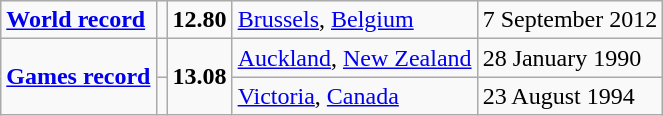<table class="wikitable">
<tr>
<td><a href='#'><strong>World record</strong></a></td>
<td></td>
<td><strong>12.80</strong></td>
<td><a href='#'>Brussels</a>, <a href='#'>Belgium</a></td>
<td>7 September 2012</td>
</tr>
<tr>
<td rowspan=2><a href='#'><strong>Games record</strong></a></td>
<td></td>
<td rowspan=2><strong>13.08</strong></td>
<td><a href='#'>Auckland</a>, <a href='#'>New Zealand</a></td>
<td>28 January 1990</td>
</tr>
<tr>
<td></td>
<td><a href='#'>Victoria</a>, <a href='#'>Canada</a></td>
<td>23 August 1994</td>
</tr>
</table>
